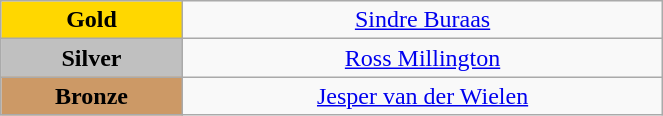<table class="wikitable" style="text-align:center; " width="35%">
<tr>
<td bgcolor="gold"><strong>Gold</strong></td>
<td><a href='#'>Sindre Buraas</a><br>  <small><em></em></small></td>
</tr>
<tr>
<td bgcolor="silver"><strong>Silver</strong></td>
<td><a href='#'>Ross Millington</a><br>  <small><em></em></small></td>
</tr>
<tr>
<td bgcolor="CC9966"><strong>Bronze</strong></td>
<td><a href='#'>Jesper van der Wielen</a><br>  <small><em></em></small></td>
</tr>
</table>
